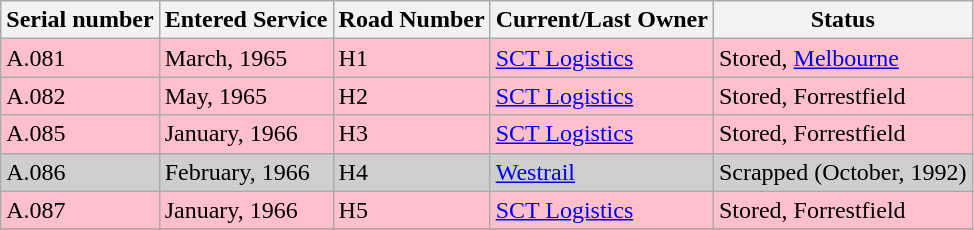<table class="wikitable sortable">
<tr>
<th>Serial number</th>
<th>Entered Service</th>
<th>Road Number</th>
<th>Current/Last Owner</th>
<th>Status</th>
</tr>
<tr>
<td bgcolor=#ffc0cb>A.081</td>
<td bgcolor=#ffc0cb>March, 1965</td>
<td bgcolor=#ffc0cb>H1</td>
<td bgcolor=#ffc0cb><a href='#'>SCT Logistics</a></td>
<td bgcolor=#ffc0cb>Stored, <a href='#'>Melbourne</a></td>
</tr>
<tr>
<td bgcolor=#ffc0cb>A.082</td>
<td bgcolor=#ffc0cb>May, 1965</td>
<td bgcolor=#ffc0cb>H2</td>
<td bgcolor=#ffc0cb><a href='#'>SCT Logistics</a></td>
<td bgcolor=#ffc0cb>Stored, Forrestfield</td>
</tr>
<tr>
<td bgcolor=#ffc0cb>A.085</td>
<td bgcolor=#ffc0cb>January, 1966</td>
<td bgcolor=#ffc0cb>H3</td>
<td bgcolor=#ffc0cb><a href='#'>SCT Logistics</a></td>
<td bgcolor=#ffc0cb>Stored, Forrestfield</td>
</tr>
<tr>
<td bgcolor=#cecece>A.086</td>
<td bgcolor=#cecece>February, 1966</td>
<td bgcolor=#cecece>H4</td>
<td bgcolor=#cecece><a href='#'>Westrail</a></td>
<td bgcolor=#cecece>Scrapped (October, 1992)</td>
</tr>
<tr>
<td bgcolor=#ffc0cb>A.087</td>
<td bgcolor=#ffc0cb>January, 1966</td>
<td bgcolor=#ffc0cb>H5</td>
<td bgcolor=#ffc0cb><a href='#'>SCT Logistics</a></td>
<td bgcolor=#ffc0cb>Stored, Forrestfield</td>
</tr>
<tr>
</tr>
</table>
